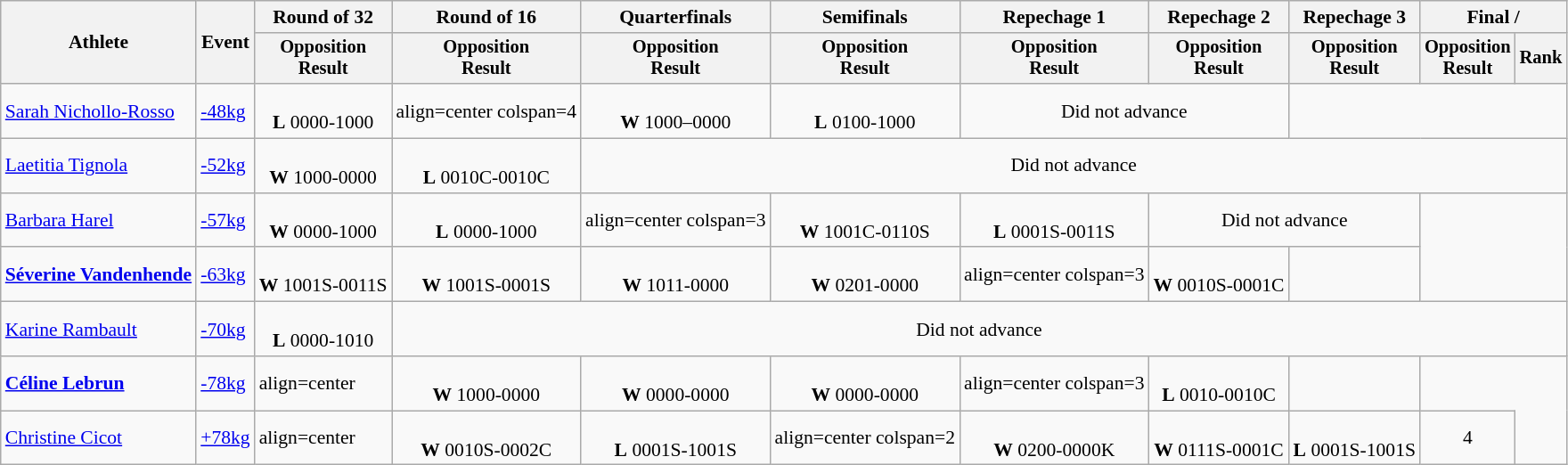<table class="wikitable" style="font-size:90%">
<tr>
<th rowspan="2">Athlete</th>
<th rowspan="2">Event</th>
<th>Round of 32</th>
<th>Round of 16</th>
<th>Quarterfinals</th>
<th>Semifinals</th>
<th>Repechage 1</th>
<th>Repechage 2</th>
<th>Repechage 3</th>
<th colspan=2>Final / </th>
</tr>
<tr style="font-size:95%">
<th>Opposition<br>Result</th>
<th>Opposition<br>Result</th>
<th>Opposition<br>Result</th>
<th>Opposition<br>Result</th>
<th>Opposition<br>Result</th>
<th>Opposition<br>Result</th>
<th>Opposition<br>Result</th>
<th>Opposition<br>Result</th>
<th>Rank</th>
</tr>
<tr>
<td align=left><a href='#'>Sarah Nichollo-Rosso</a></td>
<td align=left><a href='#'>-48kg</a></td>
<td align=center><br><strong>L</strong> 0000-1000</td>
<td>align=center colspan=4 </td>
<td align=center><br><strong>W</strong> 1000–0000</td>
<td align=center><br><strong>L</strong> 0100-1000</td>
<td align=center colspan=2>Did not advance</td>
</tr>
<tr>
<td align=left><a href='#'>Laetitia Tignola</a></td>
<td align=left><a href='#'>-52kg</a></td>
<td align=center><br><strong>W</strong> 1000-0000</td>
<td align=center><br><strong>L</strong> 0010C-0010C</td>
<td align=center colspan=7>Did not advance</td>
</tr>
<tr>
<td align=left><a href='#'>Barbara Harel</a></td>
<td align=left><a href='#'>-57kg</a></td>
<td align=center><br><strong>W</strong> 0000-1000</td>
<td align=center><br><strong>L</strong> 0000-1000</td>
<td>align=center colspan=3 </td>
<td align=center><br><strong>W</strong> 1001C-0110S</td>
<td align=center><br><strong>L</strong> 0001S-0011S</td>
<td align=center colspan=2>Did not advance</td>
</tr>
<tr>
<td align=left><strong><a href='#'>Séverine Vandenhende</a></strong></td>
<td align=left><a href='#'>-63kg</a></td>
<td align=center><br><strong>W</strong> 1001S-0011S</td>
<td align=center><br><strong>W</strong> 1001S-0001S</td>
<td align=center><br><strong>W</strong> 1011-0000</td>
<td align=center><br><strong>W</strong> 0201-0000</td>
<td>align=center colspan=3 </td>
<td align=center><br><strong>W</strong> 0010S-0001C</td>
<td align=center></td>
</tr>
<tr>
<td align=left><a href='#'>Karine Rambault</a></td>
<td align=left><a href='#'>-70kg</a></td>
<td align=center><br><strong>L</strong> 0000-1010</td>
<td align=center colspan=8>Did not advance</td>
</tr>
<tr>
<td align=left><strong><a href='#'>Céline Lebrun</a></strong></td>
<td align=left><a href='#'>-78kg</a></td>
<td>align=center </td>
<td align=center><br><strong>W</strong> 1000-0000</td>
<td align=center><br><strong>W</strong> 0000-0000</td>
<td align=center><br><strong>W</strong> 0000-0000</td>
<td>align=center colspan=3 </td>
<td align=center><br><strong>L</strong> 0010-0010C</td>
<td align=center></td>
</tr>
<tr>
<td align=left><a href='#'>Christine Cicot</a></td>
<td align=left><a href='#'>+78kg</a></td>
<td>align=center </td>
<td align=center><br><strong>W</strong> 0010S-0002C</td>
<td align=center><br><strong>L</strong> 0001S-1001S</td>
<td>align=center colspan=2 </td>
<td align=center><br><strong>W</strong> 0200-0000K</td>
<td align=center><br><strong>W</strong> 0111S-0001C</td>
<td align=center><br><strong>L</strong> 0001S-1001S</td>
<td align=center>4</td>
</tr>
</table>
